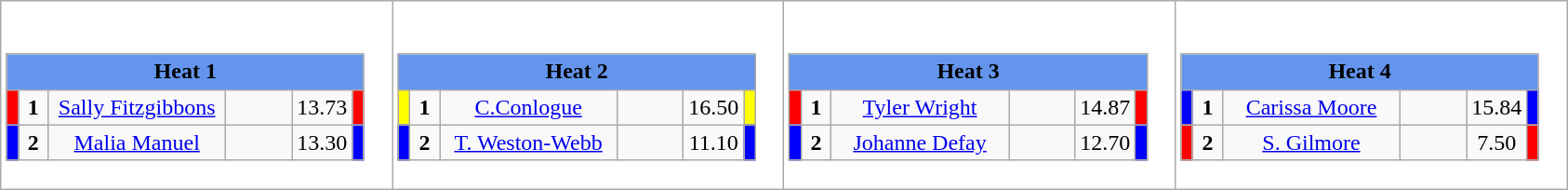<table class="wikitable" style="background:#fff;">
<tr>
<td><div><br><table class="wikitable">
<tr>
<td colspan="6"  style="text-align:center; background:#6495ed;"><strong>Heat 1</strong></td>
</tr>
<tr>
<td style="width:01px; background: #f00;"></td>
<td style="width:14px; text-align:center;"><strong>1</strong></td>
<td style="width:120px; text-align:center;"><a href='#'>Sally Fitzgibbons</a></td>
<td style="width:40px; text-align:center;"></td>
<td style="width:20px; text-align:center;">13.73</td>
<td style="width:01px; background: #f00;"></td>
</tr>
<tr>
<td style="width:01px; background: #00f;"></td>
<td style="width:14px; text-align:center;"><strong>2</strong></td>
<td style="width:120px; text-align:center;"><a href='#'>Malia Manuel</a></td>
<td style="width:40px; text-align:center;"></td>
<td style="width:20px; text-align:center;">13.30</td>
<td style="width:01px; background: #00f;"></td>
</tr>
</table>
</div></td>
<td><div><br><table class="wikitable">
<tr>
<td colspan="6"  style="text-align:center; background:#6495ed;"><strong>Heat 2</strong></td>
</tr>
<tr>
<td style="width:01px; background: #ff0;"></td>
<td style="width:14px; text-align:center;"><strong>1</strong></td>
<td style="width:120px; text-align:center;"><a href='#'>C.Conlogue</a></td>
<td style="width:40px; text-align:center;"></td>
<td style="width:20px; text-align:center;">16.50</td>
<td style="width:01px; background: #ff0;"></td>
</tr>
<tr>
<td style="width:01px; background: #00f;"></td>
<td style="width:14px; text-align:center;"><strong>2</strong></td>
<td style="width:120px; text-align:center;"><a href='#'>T. Weston-Webb</a></td>
<td style="width:40px; text-align:center;"></td>
<td style="width:20px; text-align:center;">11.10</td>
<td style="width:01px; background: #00f;"></td>
</tr>
</table>
</div></td>
<td><div><br><table class="wikitable">
<tr>
<td colspan="6"  style="text-align:center; background:#6495ed;"><strong>Heat 3</strong></td>
</tr>
<tr>
<td style="width:01px; background: #f00;"></td>
<td style="width:14px; text-align:center;"><strong>1</strong></td>
<td style="width:120px; text-align:center;"><a href='#'>Tyler Wright</a></td>
<td style="width:40px; text-align:center;"></td>
<td style="width:20px; text-align:center;">14.87</td>
<td style="width:01px; background: #f00;"></td>
</tr>
<tr>
<td style="width:01px; background: #00f;"></td>
<td style="width:14px; text-align:center;"><strong>2</strong></td>
<td style="width:120px; text-align:center;"><a href='#'>Johanne Defay</a></td>
<td style="width:40px; text-align:center;"></td>
<td style="width:20px; text-align:center;">12.70</td>
<td style="width:01px; background: #00f;"></td>
</tr>
</table>
</div></td>
<td><div><br><table class="wikitable">
<tr>
<td colspan="6"  style="text-align:center; background:#6495ed;"><strong>Heat 4</strong></td>
</tr>
<tr>
<td style="width:01px; background: #00f;"></td>
<td style="width:14px; text-align:center;"><strong>1</strong></td>
<td style="width:120px; text-align:center;"><a href='#'>Carissa Moore</a></td>
<td style="width:40px; text-align:center;"></td>
<td style="width:20px; text-align:center;">15.84</td>
<td style="width:01px; background: #00f;"></td>
</tr>
<tr>
<td style="width:01px; background: #f00;"></td>
<td style="width:14px; text-align:center;"><strong>2</strong></td>
<td style="width:120px; text-align:center;"><a href='#'>S. Gilmore</a></td>
<td style="width:40px; text-align:center;"></td>
<td style="width:20px; text-align:center;">7.50</td>
<td style="width:01px; background: #f00;"></td>
</tr>
</table>
</div></td>
</tr>
</table>
